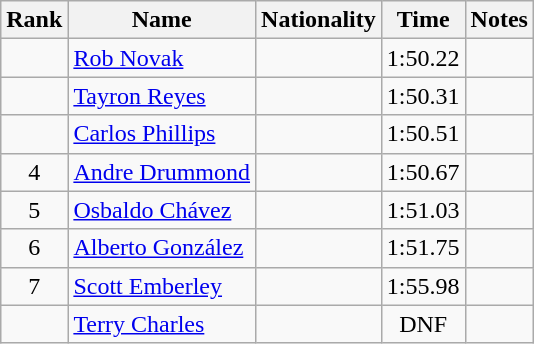<table class="wikitable sortable" style="text-align:center">
<tr>
<th>Rank</th>
<th>Name</th>
<th>Nationality</th>
<th>Time</th>
<th>Notes</th>
</tr>
<tr>
<td align=center></td>
<td align=left><a href='#'>Rob Novak</a></td>
<td align=left></td>
<td>1:50.22</td>
<td></td>
</tr>
<tr>
<td align=center></td>
<td align=left><a href='#'>Tayron Reyes</a></td>
<td align=left></td>
<td>1:50.31</td>
<td></td>
</tr>
<tr>
<td align=center></td>
<td align=left><a href='#'>Carlos Phillips</a></td>
<td align=left></td>
<td>1:50.51</td>
<td></td>
</tr>
<tr>
<td align=center>4</td>
<td align=left><a href='#'>Andre Drummond</a></td>
<td align=left></td>
<td>1:50.67</td>
<td></td>
</tr>
<tr>
<td align=center>5</td>
<td align=left><a href='#'>Osbaldo Chávez</a></td>
<td align=left></td>
<td>1:51.03</td>
<td></td>
</tr>
<tr>
<td align=center>6</td>
<td align=left><a href='#'>Alberto González</a></td>
<td align=left></td>
<td>1:51.75</td>
<td></td>
</tr>
<tr>
<td align=center>7</td>
<td align=left><a href='#'>Scott Emberley</a></td>
<td align=left></td>
<td>1:55.98</td>
<td></td>
</tr>
<tr>
<td align=center></td>
<td align=left><a href='#'>Terry Charles</a></td>
<td align=left></td>
<td>DNF</td>
<td></td>
</tr>
</table>
